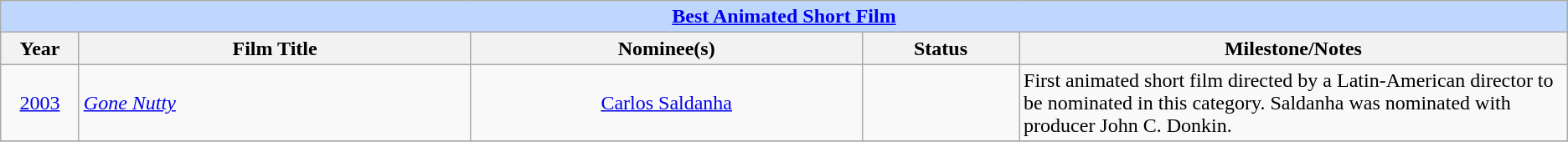<table class="wikitable" style="text-align: center">
<tr bgcolor=#bfd7ff>
<td colspan=6><strong><a href='#'>Best Animated Short Film</a></strong></td>
</tr>
<tr bgcolor=#ebf5ff>
<th width=5%>Year</th>
<th width=25%>Film Title</th>
<th width=25%>Nominee(s)</th>
<th width=10%>Status</th>
<th width=35%>Milestone/Notes</th>
</tr>
<tr>
<td><a href='#'>2003</a></td>
<td style="text-align: left"><em><a href='#'>Gone Nutty</a></em></td>
<td><a href='#'>Carlos Saldanha</a></td>
<td></td>
<td style="text-align: left">First animated short film directed by a Latin-American director to be nominated in this category. Saldanha was nominated with producer John C. Donkin.</td>
</tr>
<tr>
</tr>
</table>
